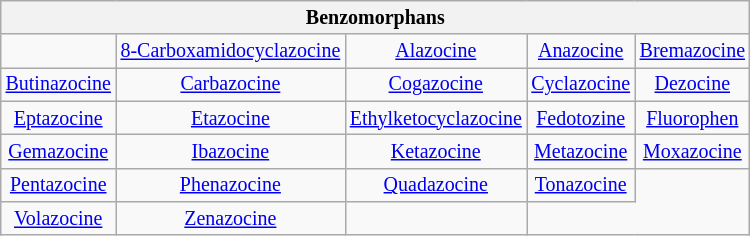<table class="wikitable" style="font-size:smaller; text-align:center">
<tr>
<th colspan="5">Benzomorphans</th>
</tr>
<tr>
<td></td>
<td> <a href='#'>8-Carboxamidocyclazocine</a></td>
<td> <a href='#'>Alazocine</a></td>
<td> <a href='#'>Anazocine</a></td>
<td> <a href='#'>Bremazocine</a></td>
</tr>
<tr>
<td> <a href='#'>Butinazocine</a></td>
<td> <a href='#'>Carbazocine</a></td>
<td> <a href='#'>Cogazocine</a></td>
<td> <a href='#'>Cyclazocine</a></td>
<td> <a href='#'>Dezocine</a></td>
</tr>
<tr>
<td> <a href='#'>Eptazocine</a></td>
<td> <a href='#'>Etazocine</a></td>
<td> <a href='#'>Ethylketocyclazocine</a></td>
<td> <a href='#'>Fedotozine</a></td>
<td> <a href='#'>Fluorophen</a></td>
</tr>
<tr>
<td> <a href='#'>Gemazocine</a></td>
<td> <a href='#'>Ibazocine</a></td>
<td> <a href='#'>Ketazocine</a></td>
<td> <a href='#'>Metazocine</a></td>
<td> <a href='#'>Moxazocine</a></td>
</tr>
<tr>
<td> <a href='#'>Pentazocine</a></td>
<td> <a href='#'>Phenazocine</a></td>
<td> <a href='#'>Quadazocine</a><br></td>
<td> <a href='#'>Tonazocine</a></td>
</tr>
<tr>
<td> <a href='#'>Volazocine</a></td>
<td> <a href='#'>Zenazocine</a></td>
<td></td>
</tr>
</table>
